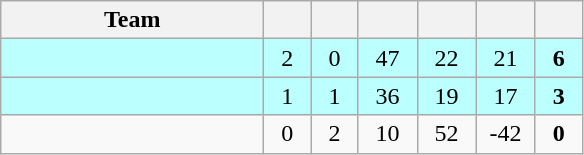<table class="wikitable" style="text-align:center;">
<tr>
<th style="width:10.5em;">Team</th>
<th style="width:1.5em;"></th>
<th style="width:1.5em;"></th>
<th style="width:2.0em;"></th>
<th style="width:2.0em;"></th>
<th style="width:2.0em;"></th>
<th style="width:1.5em;"></th>
</tr>
<tr bgcolor=#bff>
<td align="left"></td>
<td>2</td>
<td>0</td>
<td>47</td>
<td>22</td>
<td>21</td>
<td><strong>6</strong></td>
</tr>
<tr bgcolor=#bff>
<td align="left"></td>
<td>1</td>
<td>1</td>
<td>36</td>
<td>19</td>
<td>17</td>
<td><strong>3</strong></td>
</tr>
<tr>
<td align="left"></td>
<td>0</td>
<td>2</td>
<td>10</td>
<td>52</td>
<td>-42</td>
<td><strong>0</strong></td>
</tr>
</table>
